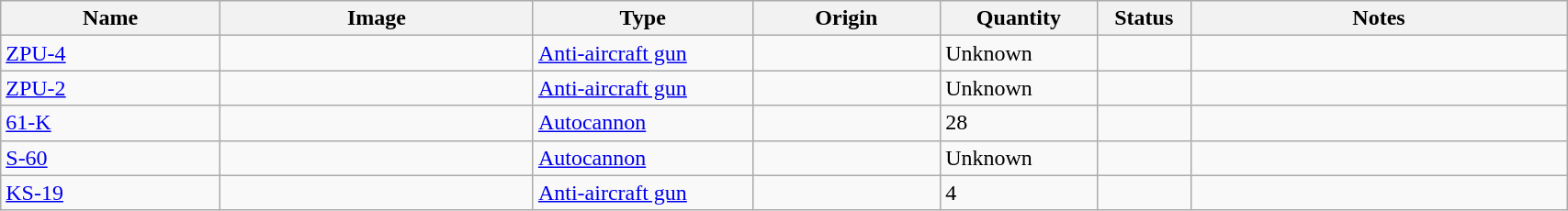<table class="wikitable" style="width:90%;">
<tr>
<th width=14%>Name</th>
<th width=20%>Image</th>
<th width=14%>Type</th>
<th width=12%>Origin</th>
<th width=10%>Quantity</th>
<th width=06%>Status</th>
<th width=24%>Notes</th>
</tr>
<tr>
<td><a href='#'>ZPU-4</a></td>
<td></td>
<td><a href='#'>Anti-aircraft gun</a></td>
<td></td>
<td>Unknown</td>
<td></td>
<td></td>
</tr>
<tr>
<td><a href='#'>ZPU-2</a></td>
<td></td>
<td><a href='#'>Anti-aircraft gun</a></td>
<td></td>
<td>Unknown</td>
<td></td>
<td></td>
</tr>
<tr>
<td><a href='#'>61-K</a></td>
<td></td>
<td><a href='#'>Autocannon</a></td>
<td></td>
<td>28</td>
<td></td>
<td></td>
</tr>
<tr>
<td><a href='#'>S-60</a></td>
<td></td>
<td><a href='#'>Autocannon</a></td>
<td></td>
<td>Unknown</td>
<td></td>
<td></td>
</tr>
<tr>
<td><a href='#'>KS-19</a></td>
<td></td>
<td><a href='#'>Anti-aircraft gun</a></td>
<td></td>
<td>4</td>
<td></td>
<td></td>
</tr>
</table>
